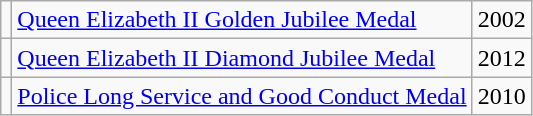<table class="wikitable">
<tr>
<td></td>
<td><a href='#'>Queen Elizabeth II Golden Jubilee Medal</a></td>
<td>2002</td>
</tr>
<tr>
<td></td>
<td><a href='#'>Queen Elizabeth II Diamond Jubilee Medal</a></td>
<td>2012</td>
</tr>
<tr>
<td></td>
<td><a href='#'>Police Long Service and Good Conduct Medal</a></td>
<td>2010</td>
</tr>
</table>
